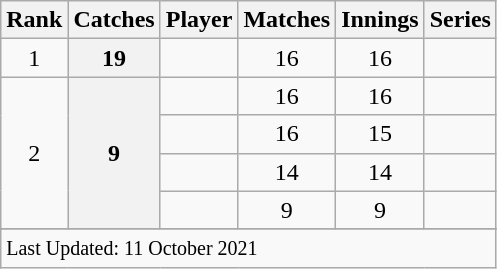<table class="wikitable">
<tr>
<th>Rank</th>
<th>Catches</th>
<th>Player</th>
<th>Matches</th>
<th>Innings</th>
<th>Series</th>
</tr>
<tr>
<td align=center>1</td>
<th scope=row style=text-align:center;>19</th>
<td></td>
<td align=center>16</td>
<td align=center>16</td>
<td></td>
</tr>
<tr>
<td align=center rowspan=4>2</td>
<th scope=row style=text-align:center; rowspan=4>9</th>
<td></td>
<td align=center>16</td>
<td align=center>16</td>
<td></td>
</tr>
<tr>
<td></td>
<td align=center>16</td>
<td align=center>15</td>
<td></td>
</tr>
<tr>
<td></td>
<td align=center>14</td>
<td align=center>14</td>
<td></td>
</tr>
<tr>
<td></td>
<td align=center>9</td>
<td align=center>9</td>
<td></td>
</tr>
<tr>
</tr>
<tr class=sortbottom>
<td colspan=6><small>Last Updated: 11 October 2021</small></td>
</tr>
</table>
